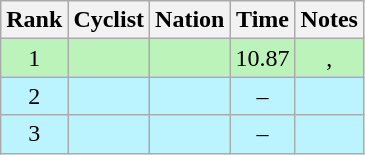<table class="wikitable sortable" style="text-align:center">
<tr>
<th>Rank</th>
<th>Cyclist</th>
<th>Nation</th>
<th>Time</th>
<th>Notes</th>
</tr>
<tr bgcolor=bbf3bb>
<td>1</td>
<td align=left></td>
<td align=left></td>
<td>10.87</td>
<td>, </td>
</tr>
<tr bgcolor=bbf3ff>
<td>2</td>
<td align=left></td>
<td align=left></td>
<td>–</td>
<td></td>
</tr>
<tr bgcolor=bbf3ff>
<td>3</td>
<td align=left></td>
<td align=left></td>
<td>–</td>
<td></td>
</tr>
</table>
